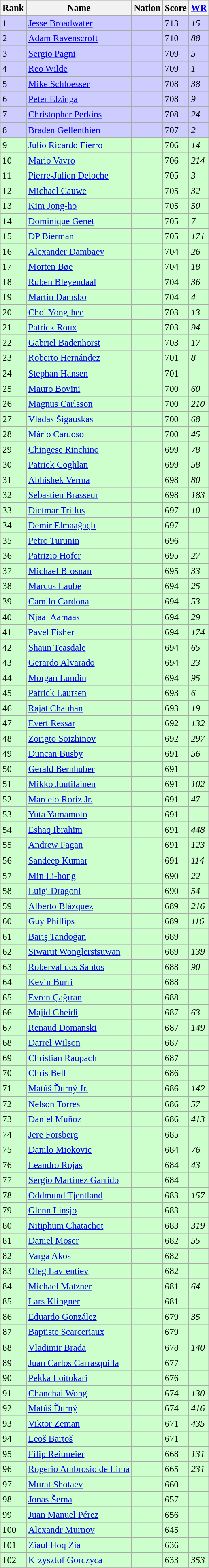<table class="wikitable sortable" style="font-size:95%;">
<tr>
<th>Rank</th>
<th>Name</th>
<th>Nation</th>
<th>Score</th>
<th><a href='#'>WR</a></th>
</tr>
<tr style="background:#ccccff;">
<td>1</td>
<td><a href='#'>Jesse Broadwater</a></td>
<td></td>
<td>713</td>
<td><em>15</em></td>
</tr>
<tr style="background:#ccccff;">
<td>2</td>
<td><a href='#'>Adam Ravenscroft</a></td>
<td></td>
<td>710</td>
<td><em>88</em></td>
</tr>
<tr style="background:#ccccff;">
<td>3</td>
<td><a href='#'>Sergio Pagni</a></td>
<td></td>
<td>709</td>
<td><em>5</em></td>
</tr>
<tr style="background:#ccccff;">
<td>4</td>
<td><a href='#'>Reo Wilde</a></td>
<td></td>
<td>709</td>
<td><em>1</em></td>
</tr>
<tr style="background:#ccccff;">
<td>5</td>
<td><a href='#'>Mike Schloesser</a></td>
<td></td>
<td>708</td>
<td><em>38</em></td>
</tr>
<tr style="background:#ccccff;">
<td>6</td>
<td><a href='#'>Peter Elzinga</a></td>
<td></td>
<td>708</td>
<td><em>9</em></td>
</tr>
<tr style="background:#ccccff;">
<td>7</td>
<td><a href='#'>Christopher Perkins</a></td>
<td></td>
<td>708</td>
<td><em>24</em></td>
</tr>
<tr style="background:#ccccff;">
<td>8</td>
<td><a href='#'>Braden Gellenthien</a></td>
<td></td>
<td>707</td>
<td><em>2</em></td>
</tr>
<tr style="background:#ccffcc;">
<td>9</td>
<td><a href='#'>Julio Ricardo Fierro</a></td>
<td></td>
<td>706</td>
<td><em>14</em></td>
</tr>
<tr style="background:#ccffcc;">
<td>10</td>
<td><a href='#'>Mario Vavro</a></td>
<td></td>
<td>706</td>
<td><em>214</em></td>
</tr>
<tr style="background:#ccffcc;">
<td>11</td>
<td><a href='#'>Pierre-Julien Deloche</a></td>
<td></td>
<td>705</td>
<td><em>3</em></td>
</tr>
<tr style="background:#ccffcc;">
<td>12</td>
<td><a href='#'>Michael Cauwe</a></td>
<td></td>
<td>705</td>
<td><em>32</em></td>
</tr>
<tr style="background:#ccffcc;">
<td>13</td>
<td><a href='#'>Kim Jong-ho</a></td>
<td></td>
<td>705</td>
<td><em>50</em></td>
</tr>
<tr style="background:#ccffcc;">
<td>14</td>
<td><a href='#'>Dominique Genet</a></td>
<td></td>
<td>705</td>
<td><em>7</em></td>
</tr>
<tr style="background:#ccffcc;">
<td>15</td>
<td><a href='#'>DP Bierman</a></td>
<td></td>
<td>705</td>
<td><em>171</em></td>
</tr>
<tr style="background:#ccffcc;">
<td>16</td>
<td><a href='#'>Alexander Dambaev</a></td>
<td></td>
<td>704</td>
<td><em>26</em></td>
</tr>
<tr style="background:#ccffcc;">
<td>17</td>
<td><a href='#'>Morten Bøe</a></td>
<td></td>
<td>704</td>
<td><em>18</em></td>
</tr>
<tr style="background:#ccffcc;">
<td>18</td>
<td><a href='#'>Ruben Bleyendaal</a></td>
<td></td>
<td>704</td>
<td><em>36</em></td>
</tr>
<tr style="background:#ccffcc;">
<td>19</td>
<td><a href='#'>Martin Damsbo</a></td>
<td></td>
<td>704</td>
<td><em>4</em></td>
</tr>
<tr style="background:#ccffcc;">
<td>20</td>
<td><a href='#'>Choi Yong-hee</a></td>
<td></td>
<td>703</td>
<td><em>13</em></td>
</tr>
<tr style="background:#ccffcc;">
<td>21</td>
<td><a href='#'>Patrick Roux</a></td>
<td></td>
<td>703</td>
<td><em>94</em></td>
</tr>
<tr style="background:#ccffcc;">
<td>22</td>
<td><a href='#'>Gabriel Badenhorst</a></td>
<td></td>
<td>703</td>
<td><em>17</em></td>
</tr>
<tr style="background:#ccffcc;">
<td>23</td>
<td><a href='#'>Roberto Hernández</a></td>
<td></td>
<td>701</td>
<td><em>8</em></td>
</tr>
<tr style="background:#ccffcc;">
<td>24</td>
<td><a href='#'>Stephan Hansen</a></td>
<td></td>
<td>701</td>
<td></td>
</tr>
<tr style="background:#ccffcc;">
<td>25</td>
<td><a href='#'>Mauro Bovini</a></td>
<td></td>
<td>700</td>
<td><em>60</em></td>
</tr>
<tr style="background:#ccffcc;">
<td>26</td>
<td><a href='#'>Magnus Carlsson</a></td>
<td></td>
<td>700</td>
<td><em>210</em></td>
</tr>
<tr style="background:#ccffcc;">
<td>27</td>
<td><a href='#'>Vladas Šigauskas</a></td>
<td></td>
<td>700</td>
<td><em>68</em></td>
</tr>
<tr style="background:#ccffcc;">
<td>28</td>
<td><a href='#'>Mário Cardoso</a></td>
<td></td>
<td>700</td>
<td><em>45</em></td>
</tr>
<tr style="background:#ccffcc;">
<td>29</td>
<td><a href='#'>Chingese Rinchino</a></td>
<td></td>
<td>699</td>
<td><em>78</em></td>
</tr>
<tr style="background:#ccffcc;">
<td>30</td>
<td><a href='#'>Patrick Coghlan</a></td>
<td></td>
<td>699</td>
<td><em>58</em></td>
</tr>
<tr style="background:#ccffcc;">
<td>31</td>
<td><a href='#'>Abhishek Verma</a></td>
<td></td>
<td>698</td>
<td><em>80</em></td>
</tr>
<tr style="background:#ccffcc;">
<td>32</td>
<td><a href='#'>Sebastien Brasseur</a></td>
<td></td>
<td>698</td>
<td><em>183</em></td>
</tr>
<tr style="background:#ccffcc;">
<td>33</td>
<td><a href='#'>Dietmar Trillus</a></td>
<td></td>
<td>697</td>
<td><em>10</em></td>
</tr>
<tr style="background:#ccffcc;">
<td>34</td>
<td><a href='#'>Demir Elmaağaçlı</a></td>
<td></td>
<td>697</td>
<td></td>
</tr>
<tr style="background:#ccffcc;">
<td>35</td>
<td><a href='#'>Petro Turunin</a></td>
<td></td>
<td>696</td>
<td></td>
</tr>
<tr style="background:#ccffcc;">
<td>36</td>
<td><a href='#'>Patrizio Hofer</a></td>
<td></td>
<td>695</td>
<td><em>27</em></td>
</tr>
<tr style="background:#ccffcc;">
<td>37</td>
<td><a href='#'>Michael Brosnan</a></td>
<td></td>
<td>695</td>
<td><em>33</em></td>
</tr>
<tr style="background:#ccffcc;">
<td>38</td>
<td><a href='#'>Marcus Laube</a></td>
<td></td>
<td>694</td>
<td><em>25</em></td>
</tr>
<tr style="background:#ccffcc;">
<td>39</td>
<td><a href='#'>Camilo Cardona</a></td>
<td></td>
<td>694</td>
<td><em>53</em></td>
</tr>
<tr style="background:#ccffcc;">
<td>40</td>
<td><a href='#'>Njaal Aamaas</a></td>
<td></td>
<td>694</td>
<td><em>29</em></td>
</tr>
<tr style="background:#ccffcc;">
<td>41</td>
<td><a href='#'>Pavel Fisher</a></td>
<td></td>
<td>694</td>
<td><em>174</em></td>
</tr>
<tr style="background:#ccffcc;">
<td>42</td>
<td><a href='#'>Shaun Teasdale</a></td>
<td></td>
<td>694</td>
<td><em>65</em></td>
</tr>
<tr style="background:#ccffcc;">
<td>43</td>
<td><a href='#'>Gerardo Alvarado</a></td>
<td></td>
<td>694</td>
<td><em>23</em></td>
</tr>
<tr style="background:#ccffcc;">
<td>44</td>
<td><a href='#'>Morgan Lundin</a></td>
<td></td>
<td>694</td>
<td><em>95</em></td>
</tr>
<tr style="background:#ccffcc;">
<td>45</td>
<td><a href='#'>Patrick Laursen</a></td>
<td></td>
<td>693</td>
<td><em>6</em></td>
</tr>
<tr style="background:#ccffcc;">
<td>46</td>
<td><a href='#'>Rajat Chauhan</a></td>
<td></td>
<td>693</td>
<td><em>19</em></td>
</tr>
<tr style="background:#ccffcc;">
<td>47</td>
<td><a href='#'>Evert Ressar</a></td>
<td></td>
<td>692</td>
<td><em>132</em></td>
</tr>
<tr style="background:#ccffcc;">
<td>48</td>
<td><a href='#'>Zorigto Soizhinov</a></td>
<td></td>
<td>692</td>
<td><em>297</em></td>
</tr>
<tr style="background:#ccffcc;">
<td>49</td>
<td><a href='#'>Duncan Busby</a></td>
<td></td>
<td>691</td>
<td><em>56</em></td>
</tr>
<tr style="background:#ccffcc;">
<td>50</td>
<td><a href='#'>Gerald Bernhuber</a></td>
<td></td>
<td>691</td>
<td></td>
</tr>
<tr style="background:#ccffcc;">
<td>51</td>
<td><a href='#'>Mikko Juutilainen</a></td>
<td></td>
<td>691</td>
<td><em>102</em></td>
</tr>
<tr style="background:#ccffcc;">
<td>52</td>
<td><a href='#'>Marcelo Roriz Jr.</a></td>
<td></td>
<td>691</td>
<td><em>47</em></td>
</tr>
<tr style="background:#ccffcc;">
<td>53</td>
<td><a href='#'>Yuta Yamamoto</a></td>
<td></td>
<td>691</td>
<td></td>
</tr>
<tr style="background:#ccffcc;">
<td>54</td>
<td><a href='#'>Eshaq Ibrahim</a></td>
<td></td>
<td>691</td>
<td><em>448</em></td>
</tr>
<tr style="background:#ccffcc;">
<td>55</td>
<td><a href='#'>Andrew Fagan</a></td>
<td></td>
<td>691</td>
<td><em>123</em></td>
</tr>
<tr style="background:#ccffcc;">
<td>56</td>
<td><a href='#'>Sandeep Kumar</a></td>
<td></td>
<td>691</td>
<td><em>114</em></td>
</tr>
<tr style="background:#ccffcc;">
<td>57</td>
<td><a href='#'>Min Li-hong</a></td>
<td></td>
<td>690</td>
<td><em>22</em></td>
</tr>
<tr style="background:#ccffcc;">
<td>58</td>
<td><a href='#'>Luigi Dragoni</a></td>
<td></td>
<td>690</td>
<td><em>54</em></td>
</tr>
<tr style="background:#ccffcc;">
<td>59</td>
<td><a href='#'>Alberto Blázquez</a></td>
<td></td>
<td>689</td>
<td><em>216</em></td>
</tr>
<tr style="background:#ccffcc;">
<td>60</td>
<td><a href='#'>Guy Phillips</a></td>
<td></td>
<td>689</td>
<td><em>116</em></td>
</tr>
<tr style="background:#ccffcc;">
<td>61</td>
<td><a href='#'>Barış Tandoğan</a></td>
<td></td>
<td>689</td>
<td></td>
</tr>
<tr style="background:#ccffcc;">
<td>62</td>
<td><a href='#'>Siwarut Wonglerstsuwan</a></td>
<td></td>
<td>689</td>
<td><em>139</em></td>
</tr>
<tr style="background:#ccffcc;">
<td>63</td>
<td><a href='#'>Roberval dos Santos</a></td>
<td></td>
<td>688</td>
<td><em>90</em></td>
</tr>
<tr style="background:#ccffcc;">
<td>64</td>
<td><a href='#'>Kevin Burri</a></td>
<td></td>
<td>688</td>
<td></td>
</tr>
<tr style="background:#ccffcc;">
<td>65</td>
<td><a href='#'>Evren Çağıran</a></td>
<td></td>
<td>688</td>
<td></td>
</tr>
<tr style="background:#ccffcc;">
<td>66</td>
<td><a href='#'>Majid Gheidi</a></td>
<td></td>
<td>687</td>
<td><em>63</em></td>
</tr>
<tr style="background:#ccffcc;">
<td>67</td>
<td><a href='#'>Renaud Domanski</a></td>
<td></td>
<td>687</td>
<td><em>149</em></td>
</tr>
<tr style="background:#ccffcc;">
<td>68</td>
<td><a href='#'>Darrel Wilson</a></td>
<td></td>
<td>687</td>
<td></td>
</tr>
<tr style="background:#ccffcc;">
<td>69</td>
<td><a href='#'>Christian Raupach</a></td>
<td></td>
<td>687</td>
<td></td>
</tr>
<tr style="background:#ccffcc;">
<td>70</td>
<td><a href='#'>Chris Bell</a></td>
<td></td>
<td>686</td>
<td></td>
</tr>
<tr style="background:#ccffcc;">
<td>71</td>
<td><a href='#'>Matúš Ďurný Jr.</a></td>
<td></td>
<td>686</td>
<td><em>142</em></td>
</tr>
<tr style="background:#ccffcc;">
<td>72</td>
<td><a href='#'>Nelson Torres</a></td>
<td></td>
<td>686</td>
<td><em>57</em></td>
</tr>
<tr style="background:#ccffcc;">
<td>73</td>
<td><a href='#'>Daniel Muñoz</a></td>
<td></td>
<td>686</td>
<td><em>413</em></td>
</tr>
<tr style="background:#ccffcc;">
<td>74</td>
<td><a href='#'>Jere Forsberg</a></td>
<td></td>
<td>685</td>
<td></td>
</tr>
<tr style="background:#ccffcc;">
<td>75</td>
<td><a href='#'>Danilo Miokovic</a></td>
<td></td>
<td>684</td>
<td><em>76</em></td>
</tr>
<tr style="background:#ccffcc;">
<td>76</td>
<td><a href='#'>Leandro Rojas</a></td>
<td></td>
<td>684</td>
<td><em>43</em></td>
</tr>
<tr style="background:#ccffcc;">
<td>77</td>
<td><a href='#'>Sergio Martínez Garrido</a></td>
<td></td>
<td>684</td>
<td></td>
</tr>
<tr style="background:#ccffcc;">
<td>78</td>
<td><a href='#'>Oddmund Tjentland</a></td>
<td></td>
<td>683</td>
<td><em>157</em></td>
</tr>
<tr style="background:#ccffcc;">
<td>79</td>
<td><a href='#'>Glenn Linsjo</a></td>
<td></td>
<td>683</td>
<td></td>
</tr>
<tr style="background:#ccffcc;">
<td>80</td>
<td><a href='#'>Nitiphum Chatachot</a></td>
<td></td>
<td>683</td>
<td><em>319</em></td>
</tr>
<tr style="background:#ccffcc;">
<td>81</td>
<td><a href='#'>Daniel Moser</a></td>
<td></td>
<td>682</td>
<td><em>55</em></td>
</tr>
<tr style="background:#ccffcc;">
<td>82</td>
<td><a href='#'>Varga Akos</a></td>
<td></td>
<td>682</td>
<td></td>
</tr>
<tr style="background:#ccffcc;">
<td>83</td>
<td><a href='#'>Oleg Lavrentiev</a></td>
<td></td>
<td>682</td>
<td></td>
</tr>
<tr style="background:#ccffcc;">
<td>84</td>
<td><a href='#'>Michael Matzner</a></td>
<td></td>
<td>681</td>
<td><em>64</em></td>
</tr>
<tr style="background:#ccffcc;">
<td>85</td>
<td><a href='#'>Lars Klingner</a></td>
<td></td>
<td>681</td>
<td></td>
</tr>
<tr style="background:#ccffcc;">
<td>86</td>
<td><a href='#'>Eduardo González</a></td>
<td></td>
<td>679</td>
<td><em>35</em></td>
</tr>
<tr style="background:#ccffcc;">
<td>87</td>
<td><a href='#'>Baptiste Scarceriaux</a></td>
<td></td>
<td>679</td>
<td></td>
</tr>
<tr style="background:#ccffcc;">
<td>88</td>
<td><a href='#'>Vladimir Brada</a></td>
<td></td>
<td>678</td>
<td><em>140</em></td>
</tr>
<tr style="background:#ccffcc;">
<td>89</td>
<td><a href='#'>Juan Carlos Carrasquilla</a></td>
<td></td>
<td>677</td>
<td></td>
</tr>
<tr style="background:#ccffcc;">
<td>90</td>
<td><a href='#'>Pekka Loitokari</a></td>
<td></td>
<td>676</td>
<td></td>
</tr>
<tr style="background:#ccffcc;">
<td>91</td>
<td><a href='#'>Chanchai Wong</a></td>
<td></td>
<td>674</td>
<td><em>130</em></td>
</tr>
<tr style="background:#ccffcc;">
<td>92</td>
<td><a href='#'>Matúš Ďurný</a></td>
<td></td>
<td>674</td>
<td><em>416</em></td>
</tr>
<tr style="background:#ccffcc;">
<td>93</td>
<td><a href='#'>Viktor Zeman</a></td>
<td></td>
<td>671</td>
<td><em>435</em></td>
</tr>
<tr style="background:#ccffcc;">
<td>94</td>
<td><a href='#'>Leoš Bartoš</a></td>
<td></td>
<td>671</td>
<td></td>
</tr>
<tr style="background:#ccffcc;">
<td>95</td>
<td><a href='#'>Filip Reitmeier</a></td>
<td></td>
<td>668</td>
<td><em>131</em></td>
</tr>
<tr style="background:#ccffcc;">
<td>96</td>
<td><a href='#'>Rogerio Ambrosio de Lima</a></td>
<td></td>
<td>665</td>
<td><em>231</em></td>
</tr>
<tr style="background:#ccffcc;">
<td>97</td>
<td><a href='#'>Murat Shotaev</a></td>
<td></td>
<td>660</td>
<td></td>
</tr>
<tr style="background:#ccffcc;">
<td>98</td>
<td><a href='#'>Jonas Šerna</a></td>
<td></td>
<td>657</td>
<td></td>
</tr>
<tr style="background:#ccffcc;">
<td>99</td>
<td><a href='#'>Juan Manuel Pérez</a></td>
<td></td>
<td>656</td>
<td></td>
</tr>
<tr style="background:#ccffcc;">
<td>100</td>
<td><a href='#'>Alexandr Murnov</a></td>
<td></td>
<td>645</td>
<td></td>
</tr>
<tr style="background:#ccffcc;">
<td>101</td>
<td><a href='#'>Ziaul Hoq Zia</a></td>
<td></td>
<td>636</td>
<td></td>
</tr>
<tr style="background:#ccffcc;">
<td>102</td>
<td><a href='#'>Krzysztof Gorczyca</a></td>
<td></td>
<td>633</td>
<td><em>353</em></td>
</tr>
<tr>
</tr>
</table>
